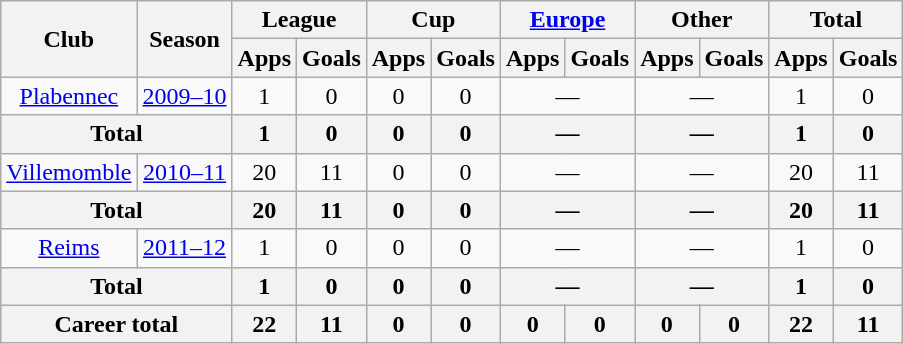<table class="wikitable" style="font-size:100%; text-align: center;">
<tr>
<th rowspan="2">Club</th>
<th rowspan="2">Season</th>
<th colspan="2">League</th>
<th colspan="2">Cup</th>
<th colspan="2"><a href='#'>Europe</a></th>
<th colspan="2">Other</th>
<th colspan="2">Total</th>
</tr>
<tr>
<th>Apps</th>
<th>Goals</th>
<th>Apps</th>
<th>Goals</th>
<th>Apps</th>
<th>Goals</th>
<th>Apps</th>
<th>Goals</th>
<th>Apps</th>
<th>Goals</th>
</tr>
<tr>
<td rowspan="1" valign="center"><a href='#'>Plabennec</a></td>
<td><a href='#'>2009–10</a></td>
<td>1</td>
<td>0</td>
<td>0</td>
<td>0</td>
<td colspan=2>—</td>
<td colspan=2>—</td>
<td>1</td>
<td>0</td>
</tr>
<tr>
<th colspan="2">Total</th>
<th>1</th>
<th>0</th>
<th>0</th>
<th>0</th>
<th colspan=2>—</th>
<th colspan=2>—</th>
<th>1</th>
<th>0</th>
</tr>
<tr>
<td rowspan="1" valign="center"><a href='#'>Villemomble</a></td>
<td><a href='#'>2010–11</a></td>
<td>20</td>
<td>11</td>
<td>0</td>
<td>0</td>
<td colspan=2>—</td>
<td colspan=2>—</td>
<td>20</td>
<td>11</td>
</tr>
<tr>
<th colspan="2">Total</th>
<th>20</th>
<th>11</th>
<th>0</th>
<th>0</th>
<th colspan=2>—</th>
<th colspan=2>—</th>
<th>20</th>
<th>11</th>
</tr>
<tr>
<td rowspan="1" valign="center"><a href='#'>Reims</a></td>
<td><a href='#'>2011–12</a></td>
<td>1</td>
<td>0</td>
<td>0</td>
<td>0</td>
<td colspan=2>—</td>
<td colspan=2>—</td>
<td>1</td>
<td>0</td>
</tr>
<tr>
<th colspan="2">Total</th>
<th>1</th>
<th>0</th>
<th>0</th>
<th>0</th>
<th colspan=2>—</th>
<th colspan=2>—</th>
<th>1</th>
<th>0</th>
</tr>
<tr>
<th colspan="2">Career total</th>
<th>22</th>
<th>11</th>
<th>0</th>
<th>0</th>
<th>0</th>
<th>0</th>
<th>0</th>
<th>0</th>
<th>22</th>
<th>11</th>
</tr>
</table>
